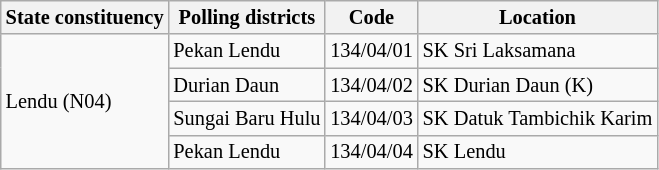<table class="wikitable sortable mw-collapsible" style="white-space:nowrap;font-size:85%">
<tr>
<th>State constituency</th>
<th>Polling districts</th>
<th>Code</th>
<th>Location</th>
</tr>
<tr>
<td rowspan="4">Lendu (N04)</td>
<td>Pekan Lendu</td>
<td>134/04/01</td>
<td>SK Sri Laksamana</td>
</tr>
<tr>
<td>Durian Daun</td>
<td>134/04/02</td>
<td>SK Durian Daun (K)</td>
</tr>
<tr>
<td>Sungai Baru Hulu</td>
<td>134/04/03</td>
<td>SK Datuk Tambichik Karim</td>
</tr>
<tr>
<td>Pekan Lendu</td>
<td>134/04/04</td>
<td>SK Lendu</td>
</tr>
</table>
